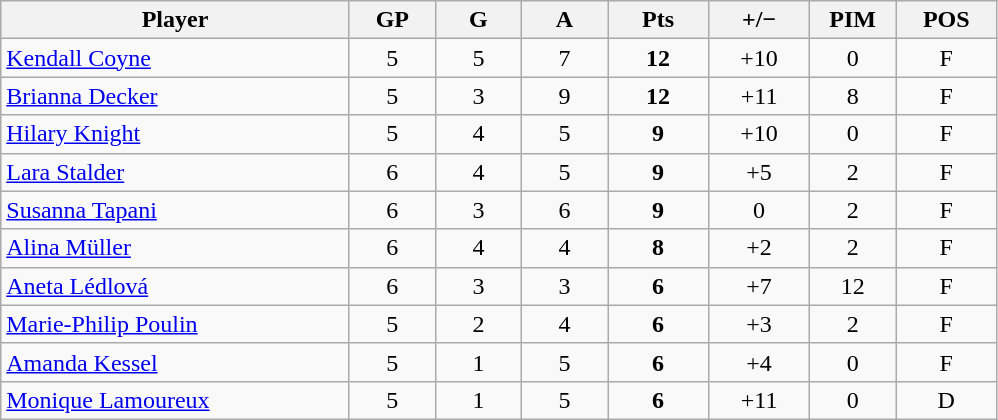<table class="wikitable sortable" style="text-align:center;">
<tr>
<th style="width:225px;">Player</th>
<th style="width:50px;">GP</th>
<th style="width:50px;">G</th>
<th style="width:50px;">A</th>
<th style="width:60px;">Pts</th>
<th style="width:60px;">+/−</th>
<th style="width:50px;">PIM</th>
<th style="width:60px;">POS</th>
</tr>
<tr>
<td style="text-align:left;"> <a href='#'>Kendall Coyne</a></td>
<td>5</td>
<td>5</td>
<td>7</td>
<td><strong>12</strong></td>
<td>+10</td>
<td>0</td>
<td>F</td>
</tr>
<tr>
<td style="text-align:left;"> <a href='#'>Brianna Decker</a></td>
<td>5</td>
<td>3</td>
<td>9</td>
<td><strong>12</strong></td>
<td>+11</td>
<td>8</td>
<td>F</td>
</tr>
<tr>
<td style="text-align:left;"> <a href='#'>Hilary Knight</a></td>
<td>5</td>
<td>4</td>
<td>5</td>
<td><strong>9</strong></td>
<td>+10</td>
<td>0</td>
<td>F</td>
</tr>
<tr>
<td style="text-align:left;"> <a href='#'>Lara Stalder</a></td>
<td>6</td>
<td>4</td>
<td>5</td>
<td><strong>9</strong></td>
<td>+5</td>
<td>2</td>
<td>F</td>
</tr>
<tr>
<td style="text-align:left;"> <a href='#'>Susanna Tapani</a></td>
<td>6</td>
<td>3</td>
<td>6</td>
<td><strong>9</strong></td>
<td>0</td>
<td>2</td>
<td>F</td>
</tr>
<tr>
<td style="text-align:left;"> <a href='#'>Alina Müller</a></td>
<td>6</td>
<td>4</td>
<td>4</td>
<td><strong>8</strong></td>
<td>+2</td>
<td>2</td>
<td>F</td>
</tr>
<tr>
<td style="text-align:left;"> <a href='#'>Aneta Lédlová</a></td>
<td>6</td>
<td>3</td>
<td>3</td>
<td><strong>6</strong></td>
<td>+7</td>
<td>12</td>
<td>F</td>
</tr>
<tr>
<td style="text-align:left;"> <a href='#'>Marie-Philip Poulin</a></td>
<td>5</td>
<td>2</td>
<td>4</td>
<td><strong>6</strong></td>
<td>+3</td>
<td>2</td>
<td>F</td>
</tr>
<tr>
<td style="text-align:left;"> <a href='#'>Amanda Kessel</a></td>
<td>5</td>
<td>1</td>
<td>5</td>
<td><strong>6</strong></td>
<td>+4</td>
<td>0</td>
<td>F</td>
</tr>
<tr>
<td style="text-align:left;"> <a href='#'>Monique Lamoureux</a></td>
<td>5</td>
<td>1</td>
<td>5</td>
<td><strong>6</strong></td>
<td>+11</td>
<td>0</td>
<td>D</td>
</tr>
</table>
